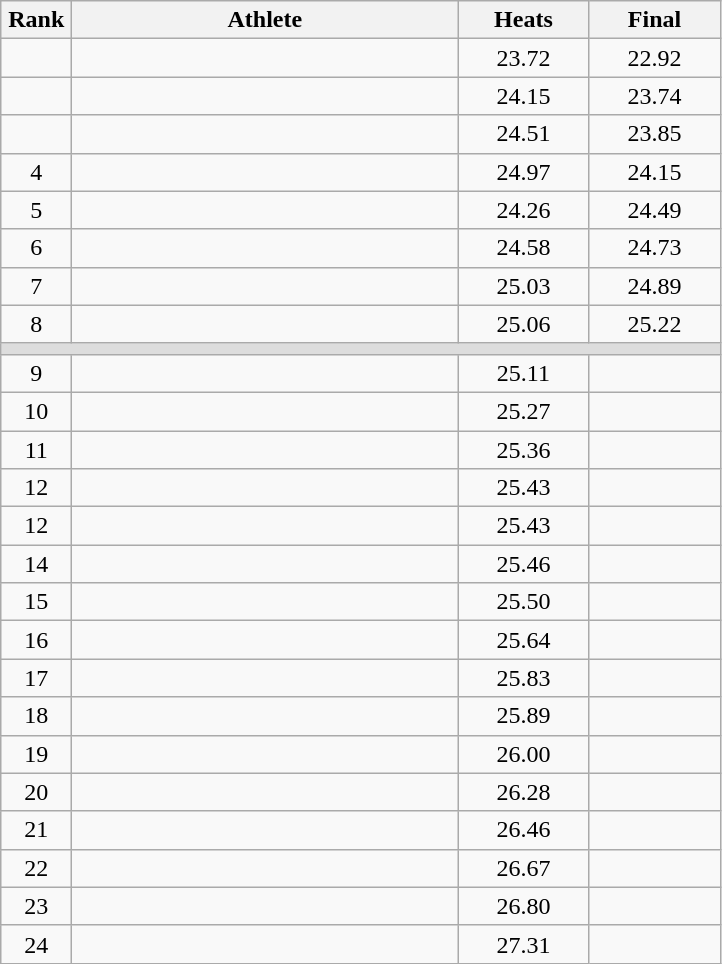<table class=wikitable style="text-align:center">
<tr>
<th width=40>Rank</th>
<th width=250>Athlete</th>
<th width=80>Heats</th>
<th width=80>Final</th>
</tr>
<tr>
<td></td>
<td align=left></td>
<td>23.72</td>
<td>22.92</td>
</tr>
<tr>
<td></td>
<td align=left></td>
<td>24.15</td>
<td>23.74</td>
</tr>
<tr>
<td></td>
<td align=left></td>
<td>24.51</td>
<td>23.85</td>
</tr>
<tr>
<td>4</td>
<td align=left></td>
<td>24.97</td>
<td>24.15</td>
</tr>
<tr>
<td>5</td>
<td align=left></td>
<td>24.26</td>
<td>24.49</td>
</tr>
<tr>
<td>6</td>
<td align=left></td>
<td>24.58</td>
<td>24.73</td>
</tr>
<tr>
<td>7</td>
<td align=left></td>
<td>25.03</td>
<td>24.89</td>
</tr>
<tr>
<td>8</td>
<td align=left></td>
<td>25.06</td>
<td>25.22</td>
</tr>
<tr bgcolor=#DDDDDD>
<td colspan=4></td>
</tr>
<tr>
<td>9</td>
<td align=left></td>
<td>25.11</td>
<td></td>
</tr>
<tr>
<td>10</td>
<td align=left></td>
<td>25.27</td>
<td></td>
</tr>
<tr>
<td>11</td>
<td align=left></td>
<td>25.36</td>
<td></td>
</tr>
<tr>
<td>12</td>
<td align=left></td>
<td>25.43</td>
<td></td>
</tr>
<tr>
<td>12</td>
<td align=left></td>
<td>25.43</td>
<td></td>
</tr>
<tr>
<td>14</td>
<td align=left></td>
<td>25.46</td>
<td></td>
</tr>
<tr>
<td>15</td>
<td align=left></td>
<td>25.50</td>
<td></td>
</tr>
<tr>
<td>16</td>
<td align=left></td>
<td>25.64</td>
<td></td>
</tr>
<tr>
<td>17</td>
<td align=left></td>
<td>25.83</td>
<td></td>
</tr>
<tr>
<td>18</td>
<td align=left></td>
<td>25.89</td>
<td></td>
</tr>
<tr>
<td>19</td>
<td align=left></td>
<td>26.00</td>
<td></td>
</tr>
<tr>
<td>20</td>
<td align=left></td>
<td>26.28</td>
<td></td>
</tr>
<tr>
<td>21</td>
<td align=left></td>
<td>26.46</td>
<td></td>
</tr>
<tr>
<td>22</td>
<td align=left></td>
<td>26.67</td>
<td></td>
</tr>
<tr>
<td>23</td>
<td align=left></td>
<td>26.80</td>
<td></td>
</tr>
<tr>
<td>24</td>
<td align=left></td>
<td>27.31</td>
<td></td>
</tr>
</table>
